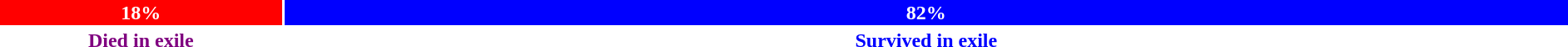<table width=100%>
<tr>
<td style="background:Red; text-align:center; color:white" width=18%><strong>18%</strong></td>
<td style="background:Blue; text-align:center; color:white" width=82%><strong>82%</strong></td>
<td><tr></td>
<td style="text-align:center; color:Purple"><strong>Died in exile</strong></td>
<td style="text-align:center; color:Blue"><strong>Survived in exile</strong></td>
</tr>
</table>
